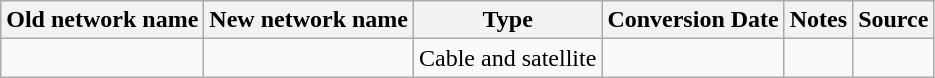<table class="wikitable">
<tr>
<th>Old network name</th>
<th>New network name</th>
<th>Type</th>
<th>Conversion Date</th>
<th>Notes</th>
<th>Source</th>
</tr>
<tr>
<td></td>
<td></td>
<td>Cable and satellite</td>
<td></td>
<td></td>
<td></td>
</tr>
</table>
